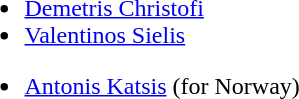<table>
<tr>
<td><strong></strong><br><ul><li><a href='#'>Demetris Christofi</a></li><li><a href='#'>Valentinos Sielis</a></li></ul><ul><li> <a href='#'>Antonis Katsis</a> (for Norway)</li></ul></td>
</tr>
</table>
